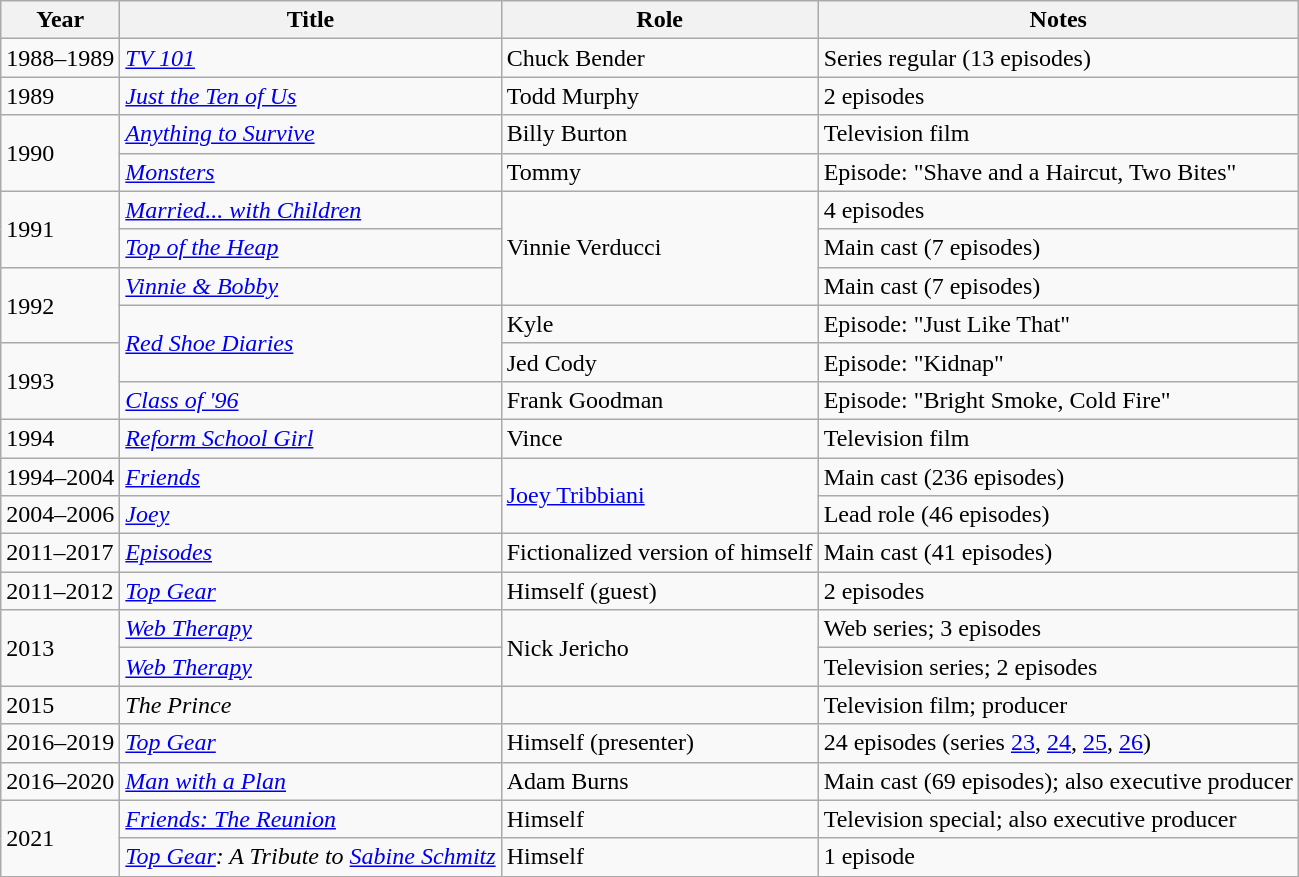<table class="wikitable sortable">
<tr>
<th>Year</th>
<th>Title</th>
<th>Role</th>
<th>Notes</th>
</tr>
<tr>
<td>1988–1989</td>
<td><em><a href='#'>TV 101</a></em></td>
<td>Chuck Bender</td>
<td>Series regular (13 episodes)</td>
</tr>
<tr>
<td>1989</td>
<td><em><a href='#'>Just the Ten of Us</a></em></td>
<td>Todd Murphy</td>
<td>2 episodes</td>
</tr>
<tr>
<td rowspan="2">1990</td>
<td><em><a href='#'>Anything to Survive</a></em></td>
<td>Billy Burton</td>
<td>Television film</td>
</tr>
<tr>
<td><em><a href='#'>Monsters</a></em></td>
<td>Tommy</td>
<td>Episode: "Shave and a Haircut, Two Bites"</td>
</tr>
<tr>
<td rowspan="2">1991</td>
<td><em><a href='#'>Married... with Children</a></em></td>
<td rowspan=3>Vinnie Verducci</td>
<td>4 episodes</td>
</tr>
<tr>
<td><em><a href='#'>Top of the Heap</a></em></td>
<td>Main cast (7 episodes)</td>
</tr>
<tr>
<td rowspan="2">1992</td>
<td><em><a href='#'>Vinnie & Bobby</a></em></td>
<td>Main cast (7 episodes)</td>
</tr>
<tr>
<td rowspan="2"><em><a href='#'>Red Shoe Diaries</a></em></td>
<td>Kyle</td>
<td>Episode: "Just Like That"</td>
</tr>
<tr>
<td rowspan="2">1993</td>
<td>Jed Cody</td>
<td>Episode: "Kidnap"</td>
</tr>
<tr>
<td><em><a href='#'>Class of '96</a></em></td>
<td>Frank Goodman</td>
<td>Episode: "Bright Smoke, Cold Fire"</td>
</tr>
<tr>
<td>1994</td>
<td><em><a href='#'>Reform School Girl</a></em></td>
<td>Vince</td>
<td>Television film</td>
</tr>
<tr>
<td>1994–2004</td>
<td><em><a href='#'>Friends</a></em></td>
<td rowspan=2><a href='#'>Joey Tribbiani</a></td>
<td>Main cast (236 episodes)</td>
</tr>
<tr>
<td>2004–2006</td>
<td><em><a href='#'>Joey</a></em></td>
<td>Lead role (46 episodes)</td>
</tr>
<tr>
<td>2011–2017</td>
<td><em><a href='#'>Episodes</a></em></td>
<td>Fictionalized version of himself</td>
<td>Main cast (41 episodes)</td>
</tr>
<tr>
<td>2011–2012</td>
<td><em><a href='#'>Top Gear</a></em></td>
<td>Himself (guest)</td>
<td>2 episodes</td>
</tr>
<tr>
<td rowspan="2">2013</td>
<td><em><a href='#'>Web Therapy</a></em></td>
<td rowspan=2>Nick Jericho</td>
<td>Web series; 3 episodes</td>
</tr>
<tr>
<td><a href='#'><em>Web Therapy</em></a></td>
<td>Television series; 2 episodes</td>
</tr>
<tr>
<td>2015</td>
<td><em>The Prince</em></td>
<td></td>
<td>Television film; producer</td>
</tr>
<tr>
<td>2016–2019</td>
<td><em><a href='#'>Top Gear</a></em></td>
<td>Himself (presenter)</td>
<td>24 episodes (series <a href='#'>23</a>, <a href='#'>24</a>, <a href='#'>25</a>, <a href='#'>26</a>)</td>
</tr>
<tr>
<td>2016–2020</td>
<td><em><a href='#'>Man with a Plan</a></em></td>
<td>Adam Burns</td>
<td>Main cast (69 episodes); also executive producer</td>
</tr>
<tr>
<td rowspan="2">2021</td>
<td><em><a href='#'>Friends: The Reunion</a></em></td>
<td>Himself</td>
<td>Television special; also executive producer</td>
</tr>
<tr>
<td><em><a href='#'>Top Gear</a>: A Tribute to <a href='#'>Sabine Schmitz</a></em></td>
<td>Himself</td>
<td>1 episode</td>
</tr>
</table>
